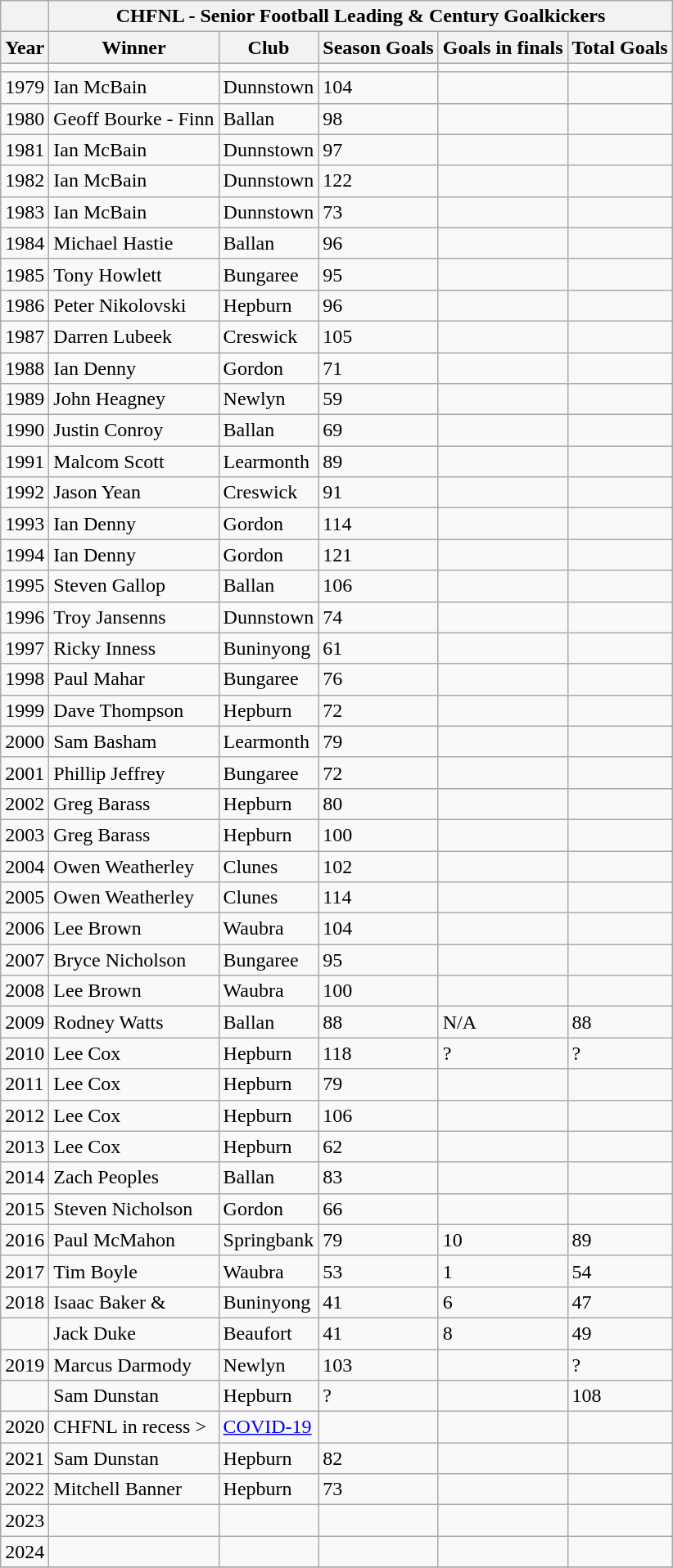<table class="wikitable collapsible collapsed">
<tr>
<th></th>
<th colspan=9>CHFNL - Senior Football Leading & Century Goalkickers</th>
</tr>
<tr>
<th>Year</th>
<th>Winner</th>
<th>Club</th>
<th>Season Goals</th>
<th>Goals in finals</th>
<th>Total Goals</th>
</tr>
<tr>
<td></td>
<td></td>
<td></td>
<td></td>
<td></td>
<td></td>
</tr>
<tr>
<td>1979</td>
<td>Ian McBain</td>
<td>Dunnstown</td>
<td>104</td>
<td></td>
<td></td>
</tr>
<tr>
<td>1980</td>
<td>Geoff Bourke - Finn</td>
<td>Ballan</td>
<td>98</td>
<td></td>
<td></td>
</tr>
<tr>
<td>1981</td>
<td>Ian McBain</td>
<td>Dunnstown</td>
<td>97</td>
<td></td>
<td></td>
</tr>
<tr>
<td>1982</td>
<td>Ian McBain</td>
<td>Dunnstown</td>
<td>122</td>
<td></td>
<td></td>
</tr>
<tr>
<td>1983</td>
<td>Ian McBain</td>
<td>Dunnstown</td>
<td>73</td>
<td></td>
<td></td>
</tr>
<tr>
<td>1984</td>
<td>Michael Hastie</td>
<td>Ballan</td>
<td>96</td>
<td></td>
<td></td>
</tr>
<tr>
<td>1985</td>
<td>Tony Howlett</td>
<td>Bungaree</td>
<td>95</td>
<td></td>
<td></td>
</tr>
<tr>
<td>1986</td>
<td>Peter Nikolovski</td>
<td>Hepburn</td>
<td>96</td>
<td></td>
<td></td>
</tr>
<tr>
<td>1987</td>
<td>Darren Lubeek</td>
<td>Creswick</td>
<td>105</td>
<td></td>
<td></td>
</tr>
<tr>
<td>1988</td>
<td>Ian Denny</td>
<td>Gordon</td>
<td>71</td>
<td></td>
<td></td>
</tr>
<tr>
<td>1989</td>
<td>John Heagney</td>
<td>Newlyn</td>
<td>59</td>
<td></td>
<td></td>
</tr>
<tr>
<td>1990</td>
<td>Justin Conroy</td>
<td>Ballan</td>
<td>69</td>
<td></td>
<td></td>
</tr>
<tr>
<td>1991</td>
<td>Malcom Scott</td>
<td>Learmonth</td>
<td>89</td>
<td></td>
<td></td>
</tr>
<tr>
<td>1992</td>
<td>Jason Yean</td>
<td>Creswick</td>
<td>91</td>
<td></td>
<td></td>
</tr>
<tr>
<td>1993</td>
<td>Ian Denny</td>
<td>Gordon</td>
<td>114</td>
<td></td>
<td></td>
</tr>
<tr>
<td>1994</td>
<td>Ian Denny</td>
<td>Gordon</td>
<td>121</td>
<td></td>
<td></td>
</tr>
<tr>
<td>1995</td>
<td>Steven Gallop</td>
<td>Ballan</td>
<td>106</td>
<td></td>
<td></td>
</tr>
<tr>
<td>1996</td>
<td>Troy Jansenns</td>
<td>Dunnstown</td>
<td>74</td>
<td></td>
<td></td>
</tr>
<tr>
<td>1997</td>
<td>Ricky Inness</td>
<td>Buninyong</td>
<td>61</td>
<td></td>
<td></td>
</tr>
<tr>
<td>1998</td>
<td>Paul Mahar</td>
<td>Bungaree</td>
<td>76</td>
<td></td>
<td></td>
</tr>
<tr>
<td>1999</td>
<td>Dave Thompson</td>
<td>Hepburn</td>
<td>72</td>
<td></td>
<td></td>
</tr>
<tr>
<td>2000</td>
<td>Sam Basham</td>
<td>Learmonth</td>
<td>79</td>
<td></td>
<td></td>
</tr>
<tr>
<td>2001</td>
<td>Phillip Jeffrey</td>
<td>Bungaree</td>
<td>72</td>
<td></td>
<td></td>
</tr>
<tr>
<td>2002</td>
<td>Greg Barass</td>
<td>Hepburn</td>
<td>80</td>
<td></td>
<td></td>
</tr>
<tr>
<td>2003</td>
<td>Greg Barass</td>
<td>Hepburn</td>
<td>100</td>
<td></td>
<td></td>
</tr>
<tr>
<td>2004</td>
<td>Owen Weatherley</td>
<td>Clunes</td>
<td>102</td>
<td></td>
<td></td>
</tr>
<tr>
<td>2005</td>
<td>Owen Weatherley</td>
<td>Clunes</td>
<td>114</td>
<td></td>
<td></td>
</tr>
<tr>
<td>2006</td>
<td>Lee Brown</td>
<td>Waubra</td>
<td>104</td>
<td></td>
<td></td>
</tr>
<tr>
<td>2007</td>
<td>Bryce Nicholson</td>
<td>Bungaree</td>
<td>95</td>
<td></td>
<td></td>
</tr>
<tr>
<td>2008</td>
<td>Lee Brown</td>
<td>Waubra</td>
<td>100</td>
<td></td>
<td></td>
</tr>
<tr>
<td>2009</td>
<td>Rodney Watts</td>
<td>Ballan</td>
<td>88</td>
<td>N/A</td>
<td>88</td>
</tr>
<tr>
<td>2010</td>
<td>Lee Cox</td>
<td>Hepburn</td>
<td>118</td>
<td>?</td>
<td>?</td>
</tr>
<tr>
<td>2011</td>
<td>Lee Cox</td>
<td>Hepburn</td>
<td>79</td>
<td></td>
<td></td>
</tr>
<tr>
<td>2012</td>
<td>Lee Cox</td>
<td>Hepburn</td>
<td>106</td>
<td></td>
<td></td>
</tr>
<tr>
<td>2013</td>
<td>Lee Cox</td>
<td>Hepburn</td>
<td>62</td>
<td></td>
<td></td>
</tr>
<tr>
<td>2014</td>
<td>Zach Peoples</td>
<td>Ballan</td>
<td>83</td>
<td></td>
<td></td>
</tr>
<tr>
<td>2015</td>
<td>Steven Nicholson</td>
<td>Gordon</td>
<td>66</td>
<td></td>
<td></td>
</tr>
<tr>
<td>2016</td>
<td>Paul McMahon</td>
<td>Springbank</td>
<td>79</td>
<td>10</td>
<td>89</td>
</tr>
<tr>
<td>2017</td>
<td>Tim Boyle</td>
<td>Waubra</td>
<td>53</td>
<td>1</td>
<td>54</td>
</tr>
<tr>
<td>2018</td>
<td>Isaac Baker &</td>
<td>Buninyong</td>
<td>41</td>
<td>6</td>
<td>47</td>
</tr>
<tr>
<td></td>
<td>Jack Duke</td>
<td>Beaufort</td>
<td>41</td>
<td>8</td>
<td>49</td>
</tr>
<tr>
<td>2019</td>
<td>Marcus Darmody</td>
<td>Newlyn</td>
<td>103</td>
<td></td>
<td>?</td>
</tr>
<tr>
<td></td>
<td>Sam Dunstan</td>
<td>Hepburn</td>
<td>?</td>
<td></td>
<td>108</td>
</tr>
<tr>
<td>2020</td>
<td>CHFNL in recess ></td>
<td><a href='#'>COVID-19</a></td>
<td></td>
<td></td>
<td></td>
</tr>
<tr>
<td>2021</td>
<td>Sam Dunstan</td>
<td>Hepburn</td>
<td>82</td>
<td></td>
<td></td>
</tr>
<tr>
<td>2022</td>
<td>Mitchell Banner</td>
<td>Hepburn</td>
<td>73</td>
<td></td>
<td></td>
</tr>
<tr>
<td>2023</td>
<td></td>
<td></td>
<td></td>
<td></td>
<td></td>
</tr>
<tr>
<td>2024</td>
<td></td>
<td></td>
<td></td>
<td></td>
<td></td>
</tr>
<tr>
</tr>
</table>
